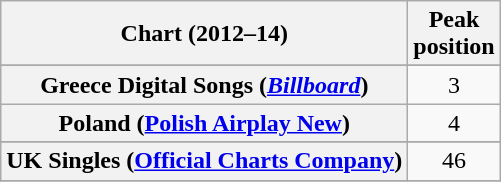<table class="wikitable plainrowheaders" style="text-align:center">
<tr>
<th>Chart (2012–14)</th>
<th>Peak<br>position</th>
</tr>
<tr>
</tr>
<tr>
</tr>
<tr>
<th scope="row">Greece Digital Songs (<em><a href='#'>Billboard</a></em>)</th>
<td style="text-align:center;">3</td>
</tr>
<tr>
<th scope="row">Poland (<a href='#'>Polish Airplay New</a>)</th>
<td align="center">4</td>
</tr>
<tr>
</tr>
<tr>
<th scope="row">UK Singles (<a href='#'>Official Charts Company</a>)</th>
<td style="text-align:center;">46</td>
</tr>
<tr>
</tr>
</table>
